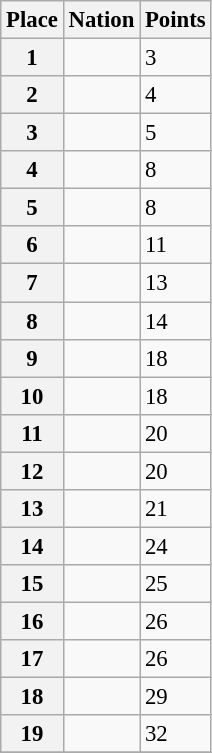<table class="wikitable" style="font-size: 95%">
<tr>
<th>Place</th>
<th>Nation</th>
<th>Points</th>
</tr>
<tr>
<th>1</th>
<td></td>
<td>3</td>
</tr>
<tr>
<th>2</th>
<td></td>
<td>4</td>
</tr>
<tr>
<th>3</th>
<td></td>
<td>5</td>
</tr>
<tr>
<th>4</th>
<td></td>
<td>8</td>
</tr>
<tr>
<th>5</th>
<td></td>
<td>8</td>
</tr>
<tr>
<th>6</th>
<td></td>
<td>11</td>
</tr>
<tr>
<th>7</th>
<td></td>
<td>13</td>
</tr>
<tr>
<th>8</th>
<td></td>
<td>14</td>
</tr>
<tr>
<th>9</th>
<td></td>
<td>18</td>
</tr>
<tr>
<th>10</th>
<td></td>
<td>18</td>
</tr>
<tr>
<th>11</th>
<td></td>
<td>20</td>
</tr>
<tr>
<th>12</th>
<td></td>
<td>20</td>
</tr>
<tr>
<th>13</th>
<td></td>
<td>21</td>
</tr>
<tr>
<th>14</th>
<td></td>
<td>24</td>
</tr>
<tr>
<th>15</th>
<td></td>
<td>25</td>
</tr>
<tr>
<th>16</th>
<td></td>
<td>26</td>
</tr>
<tr>
<th>17</th>
<td></td>
<td>26</td>
</tr>
<tr>
<th>18</th>
<td></td>
<td>29</td>
</tr>
<tr>
<th>19</th>
<td></td>
<td>32</td>
</tr>
<tr>
</tr>
</table>
